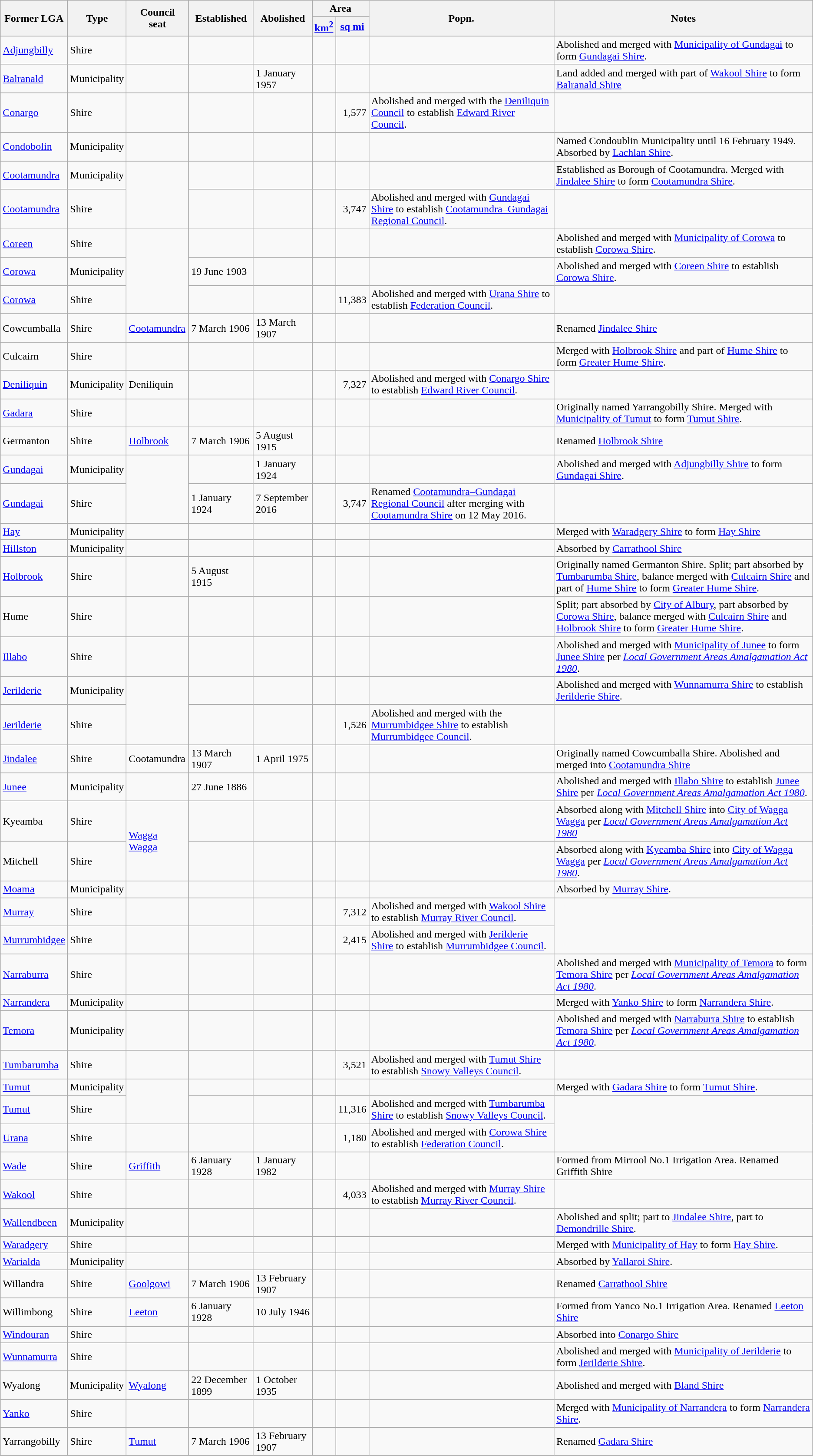<table class="wikitable sortable">
<tr>
<th rowspan="2">Former LGA</th>
<th rowspan="2">Type</th>
<th rowspan="2">Council<br>seat</th>
<th rowspan="2">Established</th>
<th rowspan="2">Abolished</th>
<th colspan="2">Area</th>
<th rowspan="2">Popn.<br></th>
<th rowspan="2">Notes</th>
</tr>
<tr>
<th><a href='#'>km<sup>2</sup></a></th>
<th><a href='#'>sq mi</a></th>
</tr>
<tr>
<td><a href='#'>Adjungbilly</a></td>
<td>Shire</td>
<td></td>
<td></td>
<td></td>
<td></td>
<td></td>
<td></td>
<td>Abolished and merged with <a href='#'>Municipality of Gundagai</a> to form <a href='#'>Gundagai Shire</a>.</td>
</tr>
<tr>
<td><a href='#'>Balranald</a></td>
<td>Municipality</td>
<td></td>
<td></td>
<td>1 January 1957</td>
<td></td>
<td></td>
<td></td>
<td>Land added and merged with part of <a href='#'>Wakool Shire</a> to form <a href='#'>Balranald Shire</a></td>
</tr>
<tr>
<td><a href='#'>Conargo</a></td>
<td>Shire</td>
<td></td>
<td></td>
<td></td>
<td></td>
<td align="right">1,577<br></td>
<td>Abolished and merged with the <a href='#'>Deniliquin Council</a> to establish <a href='#'>Edward River Council</a>.</td>
</tr>
<tr>
<td><a href='#'>Condobolin</a></td>
<td>Municipality</td>
<td></td>
<td></td>
<td></td>
<td></td>
<td></td>
<td></td>
<td>Named Condoublin Municipality until 16 February 1949. Absorbed by <a href='#'>Lachlan Shire</a>.</td>
</tr>
<tr>
<td><a href='#'>Cootamundra</a></td>
<td>Municipality</td>
<td rowspan="2"></td>
<td></td>
<td></td>
<td></td>
<td></td>
<td></td>
<td>Established as Borough of Cootamundra. Merged with <a href='#'>Jindalee Shire</a> to form <a href='#'>Cootamundra Shire</a>.</td>
</tr>
<tr>
<td><a href='#'>Cootamundra</a></td>
<td>Shire</td>
<td></td>
<td></td>
<td></td>
<td align="right">3,747<br></td>
<td>Abolished and merged with <a href='#'>Gundagai Shire</a> to establish <a href='#'>Cootamundra–Gundagai Regional Council</a>.</td>
</tr>
<tr>
<td><a href='#'>Coreen</a></td>
<td>Shire</td>
<td rowspan="3"></td>
<td></td>
<td></td>
<td></td>
<td></td>
<td></td>
<td>Abolished and merged with <a href='#'>Municipality of Corowa</a> to establish <a href='#'>Corowa Shire</a>.</td>
</tr>
<tr>
<td><a href='#'>Corowa</a></td>
<td>Municipality</td>
<td>19 June 1903</td>
<td></td>
<td></td>
<td></td>
<td></td>
<td>Abolished and merged with <a href='#'>Coreen Shire</a> to establish <a href='#'>Corowa Shire</a>.</td>
</tr>
<tr>
<td><a href='#'>Corowa</a></td>
<td>Shire</td>
<td></td>
<td></td>
<td></td>
<td align="right">11,383<br></td>
<td>Abolished and merged with <a href='#'>Urana Shire</a> to establish <a href='#'>Federation Council</a>.</td>
</tr>
<tr>
<td>Cowcumballa</td>
<td>Shire</td>
<td><a href='#'>Cootamundra</a></td>
<td>7 March 1906</td>
<td>13 March 1907</td>
<td></td>
<td></td>
<td></td>
<td>Renamed <a href='#'>Jindalee Shire</a></td>
</tr>
<tr>
<td>Culcairn</td>
<td>Shire</td>
<td></td>
<td></td>
<td></td>
<td></td>
<td></td>
<td></td>
<td>Merged with <a href='#'>Holbrook Shire</a> and part of <a href='#'>Hume Shire</a> to form <a href='#'>Greater Hume Shire</a>.</td>
</tr>
<tr>
<td><a href='#'>Deniliquin</a></td>
<td>Municipality</td>
<td>Deniliquin</td>
<td></td>
<td></td>
<td></td>
<td align="right">7,327<br></td>
<td>Abolished and merged with <a href='#'>Conargo Shire</a> to establish <a href='#'>Edward River Council</a>.</td>
</tr>
<tr>
<td><a href='#'>Gadara</a></td>
<td>Shire</td>
<td></td>
<td></td>
<td></td>
<td></td>
<td></td>
<td></td>
<td>Originally named Yarrangobilly Shire. Merged with <a href='#'>Municipality of Tumut</a> to form <a href='#'>Tumut Shire</a>.</td>
</tr>
<tr>
<td>Germanton</td>
<td>Shire</td>
<td><a href='#'>Holbrook</a></td>
<td>7 March 1906</td>
<td>5 August 1915</td>
<td></td>
<td></td>
<td></td>
<td>Renamed <a href='#'>Holbrook Shire</a></td>
</tr>
<tr>
<td><a href='#'>Gundagai</a></td>
<td>Municipality</td>
<td rowspan="2"></td>
<td></td>
<td>1 January 1924</td>
<td></td>
<td></td>
<td></td>
<td>Abolished and merged with <a href='#'>Adjungbilly Shire</a> to form <a href='#'>Gundagai Shire</a>.</td>
</tr>
<tr>
<td><a href='#'>Gundagai</a></td>
<td>Shire</td>
<td>1 January 1924</td>
<td>7 September 2016</td>
<td></td>
<td align="right">3,747<br></td>
<td>Renamed <a href='#'>Cootamundra–Gundagai Regional Council</a> after merging with <a href='#'>Cootamundra Shire</a> on 12 May 2016.</td>
</tr>
<tr>
<td><a href='#'>Hay</a></td>
<td>Municipality</td>
<td></td>
<td></td>
<td></td>
<td></td>
<td></td>
<td></td>
<td>Merged with <a href='#'>Waradgery Shire</a> to form <a href='#'>Hay Shire</a></td>
</tr>
<tr>
<td><a href='#'>Hillston</a></td>
<td>Municipality</td>
<td></td>
<td></td>
<td></td>
<td></td>
<td></td>
<td></td>
<td>Absorbed by <a href='#'>Carrathool Shire</a></td>
</tr>
<tr>
<td><a href='#'>Holbrook</a></td>
<td>Shire</td>
<td></td>
<td>5 August 1915</td>
<td></td>
<td></td>
<td></td>
<td></td>
<td>Originally named Germanton Shire. Split; part absorbed by <a href='#'>Tumbarumba Shire</a>, balance merged with <a href='#'>Culcairn Shire</a> and part of <a href='#'>Hume Shire</a> to form <a href='#'>Greater Hume Shire</a>.</td>
</tr>
<tr>
<td>Hume</td>
<td>Shire</td>
<td></td>
<td></td>
<td></td>
<td></td>
<td></td>
<td></td>
<td>Split; part absorbed by <a href='#'>City of Albury</a>, part absorbed by <a href='#'>Corowa Shire</a>, balance merged with <a href='#'>Culcairn Shire</a> and <a href='#'>Holbrook Shire</a> to form <a href='#'>Greater Hume Shire</a>.</td>
</tr>
<tr>
<td><a href='#'>Illabo</a></td>
<td>Shire</td>
<td></td>
<td></td>
<td></td>
<td></td>
<td></td>
<td></td>
<td>Abolished and merged with <a href='#'>Municipality of Junee</a> to form <a href='#'>Junee Shire</a> per <em><a href='#'>Local Government Areas Amalgamation Act 1980</a></em>.</td>
</tr>
<tr>
<td><a href='#'>Jerilderie</a></td>
<td>Municipality</td>
<td rowspan="2"></td>
<td></td>
<td></td>
<td></td>
<td></td>
<td></td>
<td>Abolished and merged with <a href='#'>Wunnamurra Shire</a> to establish <a href='#'>Jerilderie Shire</a>.</td>
</tr>
<tr>
<td><a href='#'>Jerilderie</a></td>
<td>Shire</td>
<td></td>
<td></td>
<td></td>
<td align="right">1,526<br></td>
<td>Abolished and merged with the <a href='#'>Murrumbidgee Shire</a> to establish <a href='#'>Murrumbidgee Council</a>.</td>
</tr>
<tr>
<td><a href='#'>Jindalee</a></td>
<td>Shire</td>
<td>Cootamundra</td>
<td>13 March 1907</td>
<td>1 April 1975</td>
<td></td>
<td></td>
<td align="right"></td>
<td>Originally named Cowcumballa Shire. Abolished and merged into <a href='#'>Cootamundra Shire</a></td>
</tr>
<tr>
<td><a href='#'>Junee</a></td>
<td>Municipality</td>
<td></td>
<td>27 June 1886 </td>
<td></td>
<td></td>
<td></td>
<td></td>
<td>Abolished and merged with <a href='#'>Illabo Shire</a> to establish <a href='#'>Junee Shire</a> per <em><a href='#'>Local Government Areas Amalgamation Act 1980</a></em>.</td>
</tr>
<tr>
<td>Kyeamba</td>
<td>Shire</td>
<td rowspan="2"><a href='#'>Wagga Wagga</a></td>
<td></td>
<td></td>
<td></td>
<td></td>
<td></td>
<td>Absorbed along with <a href='#'>Mitchell Shire</a> into <a href='#'>City of Wagga Wagga</a> per <em><a href='#'>Local Government Areas Amalgamation Act 1980</a></em></td>
</tr>
<tr>
<td>Mitchell</td>
<td>Shire</td>
<td></td>
<td></td>
<td></td>
<td></td>
<td></td>
<td>Absorbed along with <a href='#'>Kyeamba Shire</a> into <a href='#'>City of Wagga Wagga</a> per <em><a href='#'>Local Government Areas Amalgamation Act 1980</a></em>.</td>
</tr>
<tr>
<td><a href='#'>Moama</a></td>
<td>Municipality</td>
<td></td>
<td></td>
<td></td>
<td></td>
<td></td>
<td></td>
<td>Absorbed by <a href='#'>Murray Shire</a>.</td>
</tr>
<tr>
<td><a href='#'>Murray</a></td>
<td>Shire</td>
<td></td>
<td></td>
<td></td>
<td></td>
<td align="right">7,312<br></td>
<td>Abolished and merged with <a href='#'>Wakool Shire</a> to establish <a href='#'>Murray River Council</a>.</td>
</tr>
<tr>
<td><a href='#'>Murrumbidgee</a></td>
<td>Shire</td>
<td></td>
<td></td>
<td></td>
<td></td>
<td align="right">2,415<br></td>
<td>Abolished and merged with <a href='#'>Jerilderie Shire</a> to establish <a href='#'>Murrumbidgee Council</a>.</td>
</tr>
<tr>
<td><a href='#'>Narraburra</a></td>
<td>Shire</td>
<td></td>
<td></td>
<td></td>
<td></td>
<td></td>
<td></td>
<td>Abolished and merged with <a href='#'>Municipality of Temora</a> to form <a href='#'>Temora Shire</a> per <em><a href='#'>Local Government Areas Amalgamation Act 1980</a></em>.</td>
</tr>
<tr>
<td><a href='#'>Narrandera</a></td>
<td>Municipality</td>
<td></td>
<td></td>
<td></td>
<td></td>
<td></td>
<td></td>
<td>Merged with <a href='#'>Yanko Shire</a> to form <a href='#'>Narrandera Shire</a>.</td>
</tr>
<tr>
<td><a href='#'>Temora</a></td>
<td>Municipality</td>
<td></td>
<td></td>
<td></td>
<td></td>
<td></td>
<td></td>
<td>Abolished and merged with <a href='#'>Narraburra Shire</a> to establish <a href='#'>Temora Shire</a> per <em><a href='#'>Local Government Areas Amalgamation Act 1980</a></em>.</td>
</tr>
<tr>
<td><a href='#'>Tumbarumba</a></td>
<td>Shire</td>
<td></td>
<td></td>
<td></td>
<td></td>
<td align="right">3,521<br></td>
<td>Abolished and merged with <a href='#'>Tumut Shire</a> to establish <a href='#'>Snowy Valleys Council</a>.</td>
</tr>
<tr>
<td><a href='#'>Tumut</a></td>
<td>Municipality</td>
<td rowspan="2"></td>
<td></td>
<td></td>
<td></td>
<td></td>
<td></td>
<td>Merged with <a href='#'>Gadara Shire</a> to form <a href='#'>Tumut Shire</a>.</td>
</tr>
<tr>
<td><a href='#'>Tumut</a></td>
<td>Shire</td>
<td></td>
<td></td>
<td></td>
<td align="right">11,316<br></td>
<td>Abolished and merged with <a href='#'>Tumbarumba Shire</a> to establish <a href='#'>Snowy Valleys Council</a>.</td>
</tr>
<tr>
<td><a href='#'>Urana</a></td>
<td>Shire</td>
<td></td>
<td></td>
<td></td>
<td></td>
<td align="right">1,180<br></td>
<td>Abolished and merged with <a href='#'>Corowa Shire</a> to establish <a href='#'>Federation Council</a>.</td>
</tr>
<tr>
<td><a href='#'>Wade</a></td>
<td>Shire</td>
<td><a href='#'>Griffith</a></td>
<td>6 January 1928</td>
<td>1 January 1982</td>
<td></td>
<td></td>
<td align="right"></td>
<td>Formed from Mirrool No.1 Irrigation Area. Renamed Griffith Shire</td>
</tr>
<tr>
<td><a href='#'>Wakool</a></td>
<td>Shire</td>
<td></td>
<td></td>
<td></td>
<td></td>
<td align="right">4,033<br></td>
<td>Abolished and merged with <a href='#'>Murray Shire</a> to establish <a href='#'>Murray River Council</a>.</td>
</tr>
<tr>
<td><a href='#'>Wallendbeen</a></td>
<td>Municipality</td>
<td></td>
<td></td>
<td></td>
<td></td>
<td></td>
<td></td>
<td>Abolished and split; part to <a href='#'>Jindalee Shire</a>, part to <a href='#'>Demondrille Shire</a>.</td>
</tr>
<tr>
<td><a href='#'>Waradgery</a></td>
<td>Shire</td>
<td></td>
<td></td>
<td></td>
<td></td>
<td></td>
<td></td>
<td>Merged with <a href='#'>Municipality of Hay</a> to form <a href='#'>Hay Shire</a>.</td>
</tr>
<tr>
<td><a href='#'>Warialda</a></td>
<td>Municipality</td>
<td></td>
<td></td>
<td></td>
<td></td>
<td></td>
<td></td>
<td>Absorbed by <a href='#'>Yallaroi Shire</a>.</td>
</tr>
<tr>
<td>Willandra</td>
<td>Shire</td>
<td><a href='#'>Goolgowi</a></td>
<td>7 March 1906</td>
<td>13 February 1907</td>
<td></td>
<td></td>
<td></td>
<td>Renamed <a href='#'>Carrathool Shire</a></td>
</tr>
<tr>
<td>Willimbong</td>
<td>Shire</td>
<td><a href='#'>Leeton</a></td>
<td>6 January 1928</td>
<td>10 July 1946</td>
<td></td>
<td></td>
<td></td>
<td>Formed from Yanco No.1 Irrigation Area. Renamed <a href='#'>Leeton Shire</a></td>
</tr>
<tr>
<td><a href='#'>Windouran</a></td>
<td>Shire</td>
<td></td>
<td></td>
<td></td>
<td></td>
<td></td>
<td></td>
<td>Absorbed into <a href='#'>Conargo Shire</a></td>
</tr>
<tr>
<td><a href='#'>Wunnamurra</a></td>
<td>Shire</td>
<td></td>
<td></td>
<td></td>
<td></td>
<td></td>
<td></td>
<td>Abolished and merged with <a href='#'>Municipality of Jerilderie</a> to form <a href='#'>Jerilderie Shire</a>.</td>
</tr>
<tr>
<td>Wyalong</td>
<td>Municipality</td>
<td><a href='#'>Wyalong</a></td>
<td>22 December 1899</td>
<td>1 October 1935</td>
<td></td>
<td></td>
<td></td>
<td>Abolished and merged with <a href='#'>Bland Shire</a></td>
</tr>
<tr>
<td><a href='#'>Yanko</a></td>
<td>Shire</td>
<td></td>
<td></td>
<td></td>
<td></td>
<td></td>
<td></td>
<td>Merged with <a href='#'>Municipality of Narrandera</a> to form <a href='#'>Narrandera Shire</a>.</td>
</tr>
<tr>
<td>Yarrangobilly</td>
<td>Shire</td>
<td><a href='#'>Tumut</a></td>
<td>7 March 1906</td>
<td>13 February 1907</td>
<td></td>
<td></td>
<td></td>
<td>Renamed <a href='#'>Gadara Shire</a></td>
</tr>
</table>
